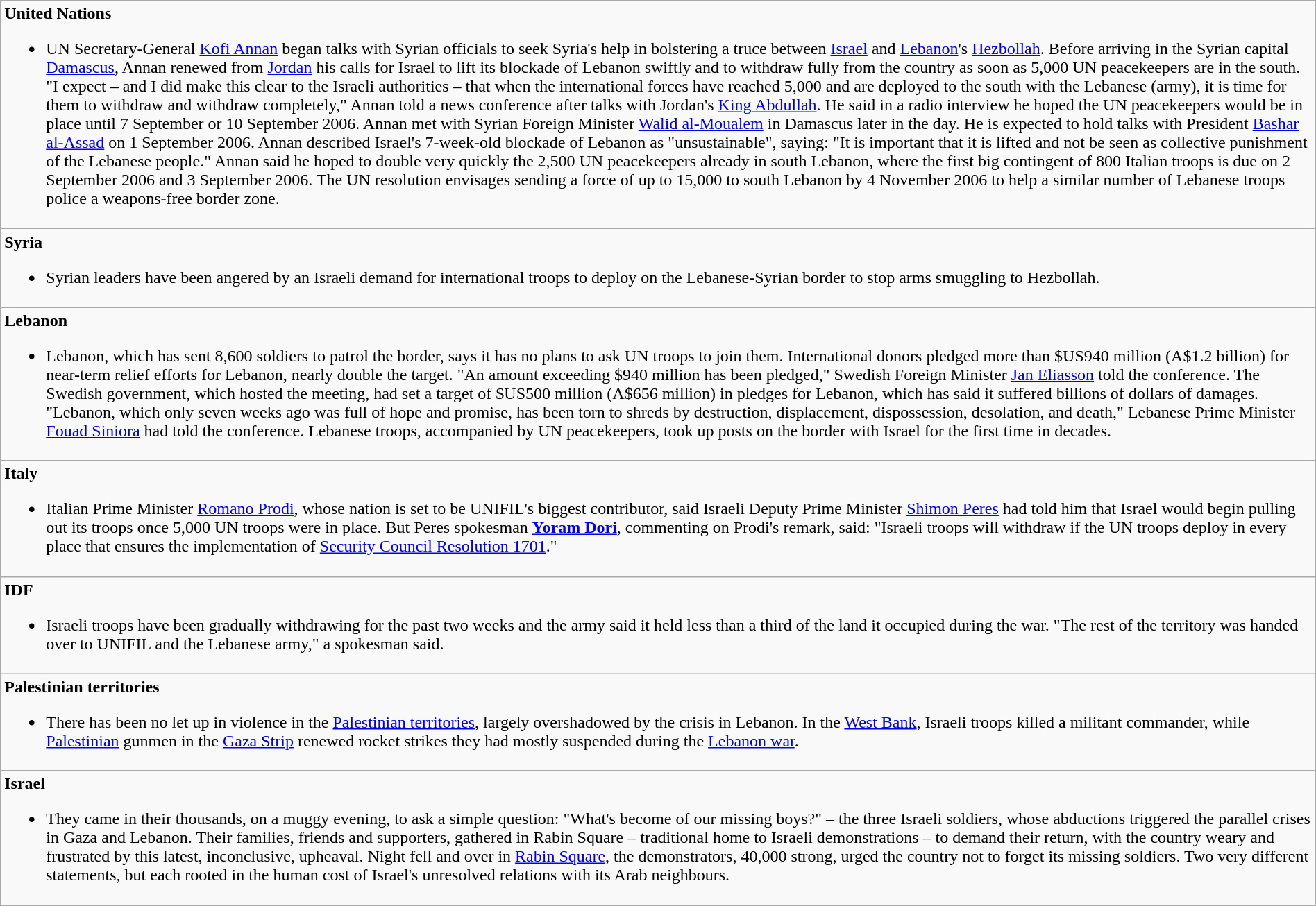<table width="100%" class="wikitable">
<tr>
<td><strong>United Nations</strong><br><ul><li>UN Secretary-General <a href='#'>Kofi Annan</a> began talks with Syrian officials to seek Syria's help in bolstering a truce between <a href='#'>Israel</a> and <a href='#'>Lebanon</a>'s <a href='#'>Hezbollah</a>. Before arriving in the Syrian capital <a href='#'>Damascus</a>, Annan renewed from <a href='#'>Jordan</a> his calls for Israel to lift its blockade of Lebanon swiftly and to withdraw fully from the country as soon as 5,000 UN peacekeepers are in the south. "I expect – and I did make this clear to the Israeli authorities – that when the international forces have reached 5,000 and are deployed to the south with the Lebanese (army), it is time for them to withdraw and withdraw completely," Annan told a news conference after talks with Jordan's <a href='#'>King Abdullah</a>. He said in a radio interview he hoped the UN peacekeepers would be in place until 7 September or 10 September 2006. Annan met with Syrian Foreign Minister <a href='#'>Walid al-Moualem</a> in Damascus later in the day. He is expected to hold talks with President <a href='#'>Bashar al-Assad</a> on 1 September 2006. Annan described Israel's 7-week-old blockade of Lebanon as "unsustainable", saying: "It is important that it is lifted and not be seen as collective punishment of the Lebanese people." Annan said he hoped to double very quickly the 2,500 UN peacekeepers already in south Lebanon, where the first big contingent of 800 Italian troops is due on 2 September 2006 and 3 September 2006. The UN resolution envisages sending a force of up to 15,000 to south Lebanon by 4 November 2006 to help a similar number of Lebanese troops police a weapons-free border zone.</li></ul></td>
</tr>
<tr>
<td><strong>Syria</strong><br><ul><li>Syrian leaders have been angered by an Israeli demand for international troops to deploy on the Lebanese-Syrian border to stop arms smuggling to Hezbollah.</li></ul></td>
</tr>
<tr>
<td><strong>Lebanon</strong><br><ul><li>Lebanon, which has sent 8,600 soldiers to patrol the border, says it has no plans to ask UN troops to join them. International donors pledged more than $US940 million (A$1.2 billion) for near-term relief efforts for Lebanon, nearly double the target. "An amount exceeding $940 million has been pledged," Swedish Foreign Minister <a href='#'>Jan Eliasson</a> told the conference. The Swedish government, which hosted the meeting, had set a target of $US500 million (A$656 million) in pledges for Lebanon, which has said it suffered billions of dollars of damages. "Lebanon, which only seven weeks ago was full of hope and promise, has been torn to shreds by destruction, displacement, dispossession, desolation, and death," Lebanese Prime Minister <a href='#'>Fouad Siniora</a> had told the conference. Lebanese troops, accompanied by UN peacekeepers, took up posts on the border with Israel for the first time in decades.</li></ul></td>
</tr>
<tr>
<td><strong>Italy</strong><br><ul><li>Italian Prime Minister <a href='#'>Romano Prodi</a>, whose nation is set to be UNIFIL's biggest contributor, said Israeli Deputy Prime Minister <a href='#'>Shimon Peres</a> had told him that Israel would begin pulling out its troops once 5,000 UN troops were in place. But Peres spokesman <strong><a href='#'>Yoram Dori</a></strong>, commenting on Prodi's remark, said: "Israeli troops will withdraw if the UN troops deploy in every place that ensures the implementation of <a href='#'>Security Council Resolution 1701</a>."</li></ul></td>
</tr>
<tr>
<td><strong>IDF</strong><br><ul><li>Israeli troops have been gradually withdrawing for the past two weeks and the army said it held less than a third of the land it occupied during the war. "The rest of the territory was handed over to UNIFIL and the Lebanese army," a spokesman said.</li></ul></td>
</tr>
<tr>
<td><strong>Palestinian territories</strong><br><ul><li>There has been no let up in violence in the <a href='#'>Palestinian territories</a>, largely overshadowed by the crisis in Lebanon. In the <a href='#'>West Bank</a>, Israeli troops killed a militant commander, while <a href='#'>Palestinian</a> gunmen in the <a href='#'>Gaza Strip</a> renewed rocket strikes they had mostly suspended during the <a href='#'>Lebanon war</a>.</li></ul></td>
</tr>
<tr>
<td><strong>Israel</strong><br><ul><li>They came in their thousands, on a muggy evening, to ask a simple question: "What's become of our missing boys?" – the three Israeli soldiers, whose abductions triggered the parallel crises in Gaza and Lebanon. Their families, friends and supporters, gathered in Rabin Square – traditional home to Israeli demonstrations – to demand their return, with the country weary and frustrated by this latest, inconclusive, upheaval. Night fell and over in <a href='#'>Rabin Square</a>, the demonstrators, 40,000 strong, urged the country not to forget its missing soldiers. Two very different statements, but each rooted in the human cost of Israel's unresolved relations with its Arab neighbours.</li></ul></td>
</tr>
</table>
